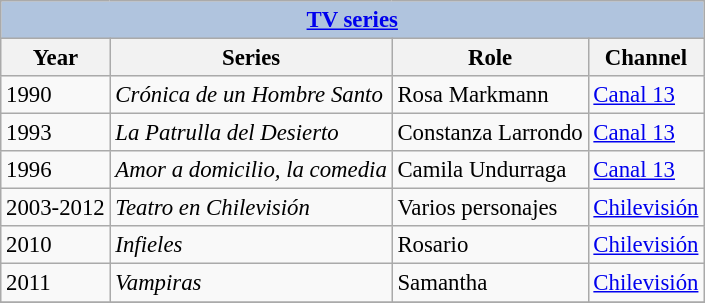<table class="wikitable" style="font-size: 95%;">
<tr>
<th colspan="5" style="background: LightSteelBlue;"><a href='#'>TV series</a></th>
</tr>
<tr>
<th>Year</th>
<th>Series</th>
<th>Role</th>
<th>Channel</th>
</tr>
<tr>
<td>1990</td>
<td><em>Crónica de un Hombre Santo</em></td>
<td>Rosa Markmann</td>
<td><a href='#'>Canal 13</a></td>
</tr>
<tr>
<td>1993</td>
<td><em>La Patrulla del Desierto</em></td>
<td>Constanza Larrondo</td>
<td><a href='#'>Canal 13</a></td>
</tr>
<tr>
<td>1996</td>
<td><em>Amor a domicilio, la comedia</em></td>
<td>Camila Undurraga</td>
<td><a href='#'>Canal 13</a></td>
</tr>
<tr>
<td>2003-2012</td>
<td><em>Teatro en Chilevisión</em></td>
<td>Varios personajes</td>
<td><a href='#'>Chilevisión</a></td>
</tr>
<tr>
<td>2010</td>
<td><em>Infieles</em></td>
<td>Rosario</td>
<td><a href='#'>Chilevisión</a></td>
</tr>
<tr>
<td>2011</td>
<td><em>Vampiras</em></td>
<td>Samantha</td>
<td><a href='#'>Chilevisión</a></td>
</tr>
<tr>
</tr>
</table>
